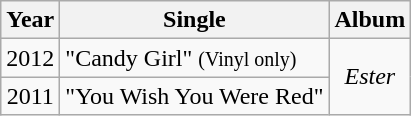<table class="wikitable" style="text-align:center;">
<tr>
<th scope="col">Year</th>
<th scope="col">Single</th>
<th scope="col">Album</th>
</tr>
<tr>
<td>2012</td>
<td align=left>"Candy Girl" <small>(Vinyl only)</small></td>
<td rowspan="2"><em>Ester</em></td>
</tr>
<tr>
<td>2011</td>
<td align=left>"You Wish You Were Red"</td>
</tr>
</table>
